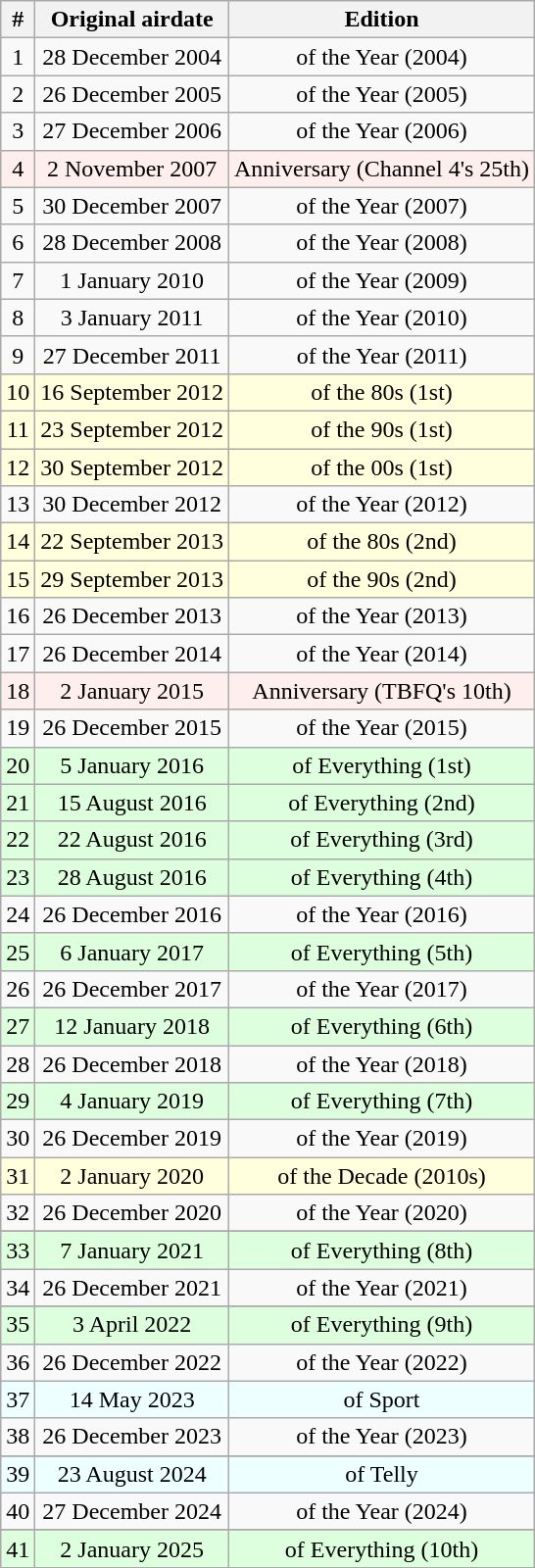<table class="wikitable" style="text-align:center">
<tr>
<th>#</th>
<th>Original airdate</th>
<th>Edition</th>
</tr>
<tr>
<td>1</td>
<td>28 December 2004</td>
<td>of the Year (2004)</td>
</tr>
<tr>
<td>2</td>
<td>26 December 2005</td>
<td>of the Year (2005)</td>
</tr>
<tr>
<td>3</td>
<td>27 December 2006</td>
<td>of the Year (2006)</td>
</tr>
<tr bgcolor="#FFEEEE">
<td>4</td>
<td>2 November 2007</td>
<td>Anniversary (Channel 4's 25th)</td>
</tr>
<tr>
<td>5</td>
<td>30 December 2007</td>
<td>of the Year (2007)</td>
</tr>
<tr>
<td>6</td>
<td>28 December 2008</td>
<td>of the Year (2008)</td>
</tr>
<tr>
<td>7</td>
<td>1 January 2010</td>
<td>of the Year (2009)</td>
</tr>
<tr>
<td>8</td>
<td>3 January 2011</td>
<td>of the Year (2010)</td>
</tr>
<tr>
<td>9</td>
<td>27 December 2011</td>
<td>of the Year (2011)</td>
</tr>
<tr bgcolor="#FFFFDD">
<td>10</td>
<td>16 September 2012</td>
<td>of the 80s (1st)</td>
</tr>
<tr bgcolor="#FFFFDD">
<td>11</td>
<td>23 September 2012</td>
<td>of the 90s (1st)</td>
</tr>
<tr bgcolor="#FFFFDD">
<td>12</td>
<td>30 September 2012</td>
<td>of the 00s (1st)</td>
</tr>
<tr>
<td>13</td>
<td>30 December 2012</td>
<td>of the Year (2012)</td>
</tr>
<tr bgcolor="#FFFFDD">
<td>14</td>
<td>22 September 2013</td>
<td>of the 80s (2nd)</td>
</tr>
<tr bgcolor="#FFFFDD">
<td>15</td>
<td>29 September 2013</td>
<td>of the 90s (2nd)</td>
</tr>
<tr>
<td>16</td>
<td>26 December 2013</td>
<td>of the Year (2013)</td>
</tr>
<tr>
<td>17</td>
<td>26 December 2014</td>
<td>of the Year (2014)</td>
</tr>
<tr bgcolor="#FFEEEE">
<td>18</td>
<td>2 January 2015</td>
<td>Anniversary (TBFQ's 10th)</td>
</tr>
<tr>
<td>19</td>
<td>26 December 2015</td>
<td>of the Year (2015)</td>
</tr>
<tr bgcolor="#DDFFDD">
<td>20</td>
<td>5 January 2016</td>
<td>of Everything (1st)</td>
</tr>
<tr bgcolor="#DDFFDD">
<td>21</td>
<td>15 August 2016</td>
<td>of Everything (2nd)</td>
</tr>
<tr bgcolor="#DDFFDD">
<td>22</td>
<td>22 August 2016</td>
<td>of Everything (3rd)</td>
</tr>
<tr bgcolor="#DDFFDD">
<td>23</td>
<td>28 August 2016</td>
<td>of Everything (4th)</td>
</tr>
<tr>
<td>24</td>
<td>26 December 2016</td>
<td>of the Year (2016)</td>
</tr>
<tr bgcolor="#DDFFDD">
<td>25</td>
<td>6 January 2017</td>
<td>of Everything (5th)</td>
</tr>
<tr>
<td>26</td>
<td>26 December 2017</td>
<td>of the Year (2017)</td>
</tr>
<tr bgcolor="#DDFFDD">
<td>27</td>
<td>12 January 2018</td>
<td>of Everything (6th)</td>
</tr>
<tr>
<td>28</td>
<td>26 December 2018</td>
<td>of the Year (2018)</td>
</tr>
<tr bgcolor="#DDFFDD">
<td>29</td>
<td>4 January 2019</td>
<td>of Everything (7th)</td>
</tr>
<tr>
<td>30</td>
<td>26 December 2019</td>
<td>of the Year (2019)</td>
</tr>
<tr bgcolor="#FFFFDD">
<td>31</td>
<td>2 January 2020</td>
<td>of the Decade (2010s)</td>
</tr>
<tr>
<td>32</td>
<td>26 December 2020</td>
<td>of the Year (2020)</td>
</tr>
<tr bgcolor="#FFFFDD">
</tr>
<tr>
</tr>
<tr bgcolor="#DDFFDD">
<td>33</td>
<td>7 January 2021</td>
<td>of Everything (8th)</td>
</tr>
<tr>
<td>34</td>
<td>26 December 2021</td>
<td>of the Year (2021)</td>
</tr>
<tr>
</tr>
<tr bgcolor="#DDFFDD">
<td>35</td>
<td>3 April 2022</td>
<td>of Everything (9th)</td>
</tr>
<tr>
<td>36</td>
<td>26 December 2022</td>
<td>of the Year (2022)</td>
</tr>
<tr bgcolor="#EEFFFF">
<td>37</td>
<td>14 May 2023</td>
<td>of Sport</td>
</tr>
<tr>
<td>38</td>
<td>26 December 2023</td>
<td>of the Year (2023)</td>
</tr>
<tr>
</tr>
<tr bgcolor="#EEFFFF">
<td>39</td>
<td>23 August 2024</td>
<td>of Telly</td>
</tr>
<tr>
<td>40</td>
<td>27 December 2024</td>
<td>of the Year (2024)</td>
</tr>
<tr>
</tr>
<tr bgcolor="#DDFFDD">
<td>41</td>
<td>2 January 2025</td>
<td>of Everything (10th)</td>
</tr>
</table>
